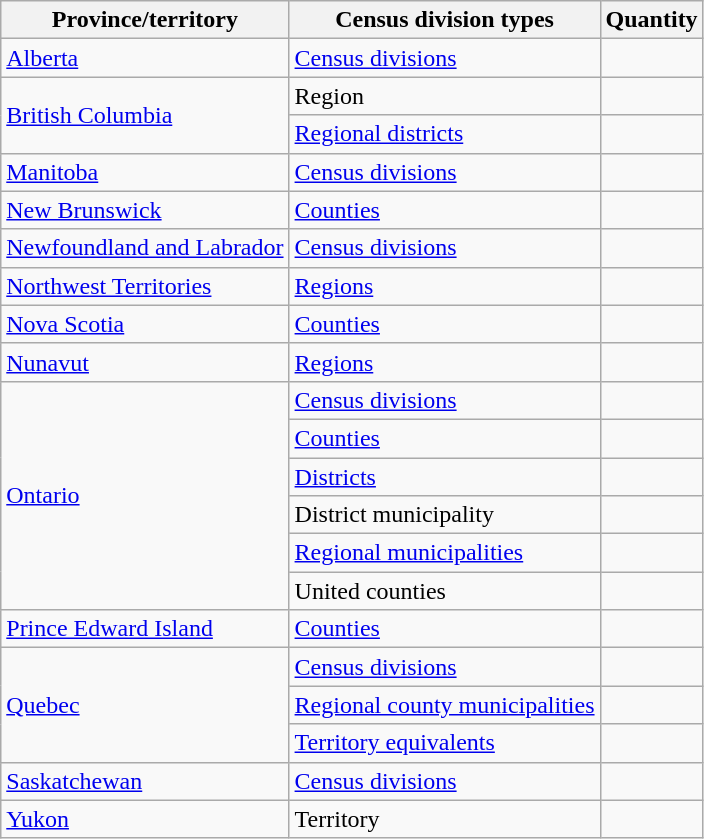<table class="wikitable sortable">
<tr>
<th>Province/territory</th>
<th>Census division types</th>
<th>Quantity</th>
</tr>
<tr>
<td><a href='#'>Alberta</a></td>
<td><a href='#'>Census divisions</a></td>
<td style="text-align:right"></td>
</tr>
<tr>
<td rowspan=2><a href='#'>British Columbia</a></td>
<td>Region</td>
<td style="text-align:right"></td>
</tr>
<tr>
<td><a href='#'>Regional districts</a></td>
<td style="text-align:right"></td>
</tr>
<tr>
<td><a href='#'>Manitoba</a></td>
<td><a href='#'>Census divisions</a></td>
<td style="text-align:right"></td>
</tr>
<tr>
<td><a href='#'>New Brunswick</a></td>
<td><a href='#'>Counties</a></td>
<td style="text-align:right"></td>
</tr>
<tr>
<td><a href='#'>Newfoundland and Labrador</a></td>
<td><a href='#'>Census divisions</a></td>
<td style="text-align:right"></td>
</tr>
<tr>
<td><a href='#'>Northwest Territories</a></td>
<td><a href='#'>Regions</a></td>
<td style="text-align:right"></td>
</tr>
<tr>
<td><a href='#'>Nova Scotia</a></td>
<td><a href='#'>Counties</a></td>
<td style="text-align:right"></td>
</tr>
<tr>
<td><a href='#'>Nunavut</a></td>
<td><a href='#'>Regions</a></td>
<td style="text-align:right"></td>
</tr>
<tr>
<td rowspan=6><a href='#'>Ontario</a></td>
<td><a href='#'>Census divisions</a></td>
<td style="text-align:right"></td>
</tr>
<tr>
<td><a href='#'>Counties</a></td>
<td style="text-align:right"></td>
</tr>
<tr>
<td><a href='#'>Districts</a></td>
<td style="text-align:right"></td>
</tr>
<tr>
<td>District municipality</td>
<td style="text-align:right"></td>
</tr>
<tr>
<td><a href='#'>Regional municipalities</a></td>
<td style="text-align:right"></td>
</tr>
<tr>
<td>United counties</td>
<td style="text-align:right"></td>
</tr>
<tr>
<td><a href='#'>Prince Edward Island</a></td>
<td><a href='#'>Counties</a></td>
<td style="text-align:right"></td>
</tr>
<tr>
<td rowspan=3><a href='#'>Quebec</a></td>
<td><a href='#'>Census divisions</a></td>
<td style="text-align:right"></td>
</tr>
<tr>
<td><a href='#'>Regional county municipalities</a></td>
<td style="text-align:right"></td>
</tr>
<tr>
<td><a href='#'>Territory equivalents</a></td>
<td style="text-align:right"></td>
</tr>
<tr>
<td><a href='#'>Saskatchewan</a></td>
<td><a href='#'>Census divisions</a></td>
<td style="text-align:right"></td>
</tr>
<tr>
<td><a href='#'>Yukon</a></td>
<td>Territory</td>
<td style="text-align:right"></td>
</tr>
</table>
